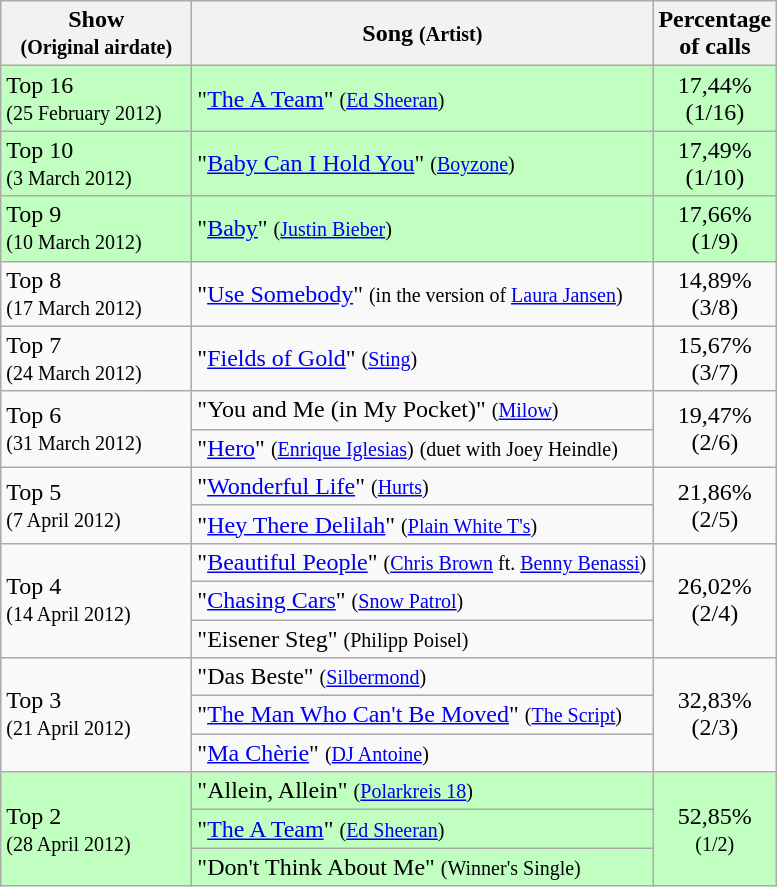<table class="wikitable">
<tr ">
<th style="width:120px;">Show<br><small>(Original airdate)</small></th>
<th style="width:300px;">Song <small>(Artist)</small></th>
<th style="width:28px;">Percentage of calls</th>
</tr>
<tr style="background:#c1ffc1;">
<td align="left">Top 16<br><small>(25 February 2012)</small></td>
<td align="left">"<a href='#'>The A Team</a>" <small>(<a href='#'>Ed Sheeran</a>)</small></td>
<td style="text-align:center;">17,44% (1/16)</td>
</tr>
<tr style="background:#c1ffc1;">
<td align="left">Top 10<br><small>(3 March 2012)</small></td>
<td align="left">"<a href='#'>Baby Can I Hold You</a>" <small>(<a href='#'>Boyzone</a>)</small></td>
<td style="text-align:center;">17,49% (1/10)</td>
</tr>
<tr style="background:#c1ffc1;">
<td align="left">Top 9<br><small>(10 March 2012)</small></td>
<td align="left">"<a href='#'>Baby</a>" <small>(<a href='#'>Justin Bieber</a>)</small></td>
<td style="text-align:center;">17,66% (1/9)</td>
</tr>
<tr>
<td align="left">Top 8<br><small>(17 March 2012)</small></td>
<td align="left">"<a href='#'>Use Somebody</a>" <small>(in the version of <a href='#'>Laura Jansen</a>)</small></td>
<td style="text-align:center;">14,89% (3/8)</td>
</tr>
<tr>
<td align="left">Top 7<br><small>(24 March 2012)</small></td>
<td align="left">"<a href='#'>Fields of Gold</a>" <small>(<a href='#'>Sting</a>)</small></td>
<td style="text-align:center;">15,67% (3/7)</td>
</tr>
<tr>
<td align="left" rowspan=2>Top 6<br><small>(31 March 2012)</small></td>
<td align="left">"You and Me (in My Pocket)" <small>(<a href='#'>Milow</a>)</small></td>
<td style="text-align:center;" rowspan=2>19,47% (2/6)</td>
</tr>
<tr>
<td align="left">"<a href='#'>Hero</a>" <small>(<a href='#'>Enrique Iglesias</a>)</small> <small>(duet with Joey Heindle)</small></td>
</tr>
<tr>
<td align="left" rowspan=2>Top 5<br><small>(7 April 2012)</small></td>
<td align="left">"<a href='#'>Wonderful Life</a>" <small>(<a href='#'>Hurts</a>)</small></td>
<td style="text-align:center;" rowspan=2>21,86% (2/5)</td>
</tr>
<tr>
<td align="left">"<a href='#'>Hey There Delilah</a>" <small>(<a href='#'>Plain White T's</a>)</small></td>
</tr>
<tr>
<td align="left" rowspan=3>Top 4<br><small>(14 April 2012)</small></td>
<td align="left">"<a href='#'>Beautiful People</a>" <small>(<a href='#'>Chris Brown</a> ft. <a href='#'>Benny Benassi</a>)</small></td>
<td style="text-align:center;" rowspan=3>26,02% (2/4)</td>
</tr>
<tr>
<td align="left">"<a href='#'>Chasing Cars</a>" <small>(<a href='#'>Snow Patrol</a>)</small></td>
</tr>
<tr>
<td align="left">"Eisener Steg" <small>(Philipp Poisel)</small></td>
</tr>
<tr>
<td align="left" rowspan=3>Top 3<br><small>(21 April 2012)</small></td>
<td align="left">"Das Beste" <small>(<a href='#'>Silbermond</a>)</small></td>
<td style="text-align:center;" rowspan=3>32,83% (2/3)</td>
</tr>
<tr>
<td align="left">"<a href='#'>The Man Who Can't Be Moved</a>" <small>(<a href='#'>The Script</a>)</small></td>
</tr>
<tr>
<td align="left">"<a href='#'>Ma Chèrie</a>" <small>(<a href='#'>DJ Antoine</a>)</small></td>
</tr>
<tr bgcolor="#C1FFC1">
<td align="left" rowspan=3>Top 2<br><small>(28 April 2012)</small></td>
<td align="left">"Allein, Allein" <small>(<a href='#'>Polarkreis 18</a>)</small></td>
<td style="text-align:center;" rowspan=3>52,85% <small>(1/2)</small></td>
</tr>
<tr bgcolor="#C1FFC1">
<td align="left">"<a href='#'>The A Team</a>" <small>(<a href='#'>Ed Sheeran</a>)</small></td>
</tr>
<tr bgcolor="#C1FFC1">
<td align="left">"Don't Think About Me" <small>(Winner's Single)</small></td>
</tr>
</table>
